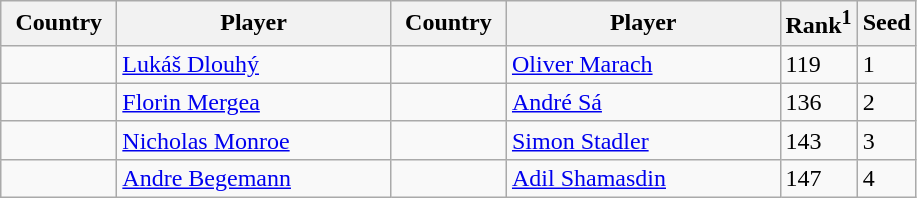<table class="sortable wikitable">
<tr>
<th width="70">Country</th>
<th width="175">Player</th>
<th width="70">Country</th>
<th width="175">Player</th>
<th>Rank<sup>1</sup></th>
<th>Seed</th>
</tr>
<tr>
<td></td>
<td><a href='#'>Lukáš Dlouhý</a></td>
<td></td>
<td><a href='#'>Oliver Marach</a></td>
<td>119</td>
<td>1</td>
</tr>
<tr>
<td></td>
<td><a href='#'>Florin Mergea</a></td>
<td></td>
<td><a href='#'>André Sá</a></td>
<td>136</td>
<td>2</td>
</tr>
<tr>
<td></td>
<td><a href='#'>Nicholas Monroe</a></td>
<td></td>
<td><a href='#'>Simon Stadler</a></td>
<td>143</td>
<td>3</td>
</tr>
<tr>
<td></td>
<td><a href='#'>Andre Begemann</a></td>
<td></td>
<td><a href='#'>Adil Shamasdin</a></td>
<td>147</td>
<td>4</td>
</tr>
</table>
